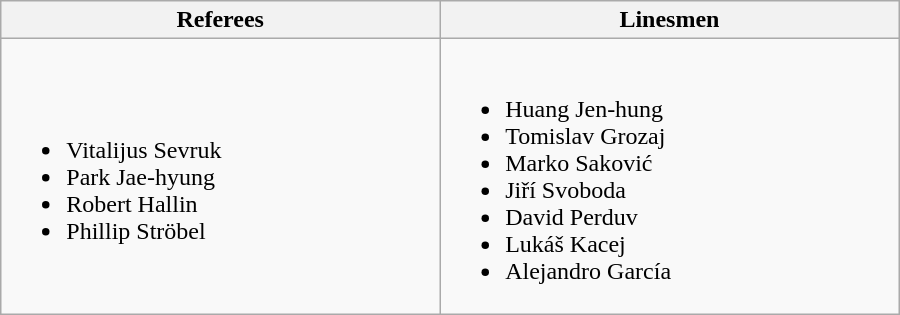<table class="wikitable" width=600px>
<tr>
<th>Referees</th>
<th>Linesmen</th>
</tr>
<tr>
<td><br><ul><li> Vitalijus Sevruk</li><li> Park Jae-hyung</li><li> Robert Hallin</li><li> Phillip Ströbel</li></ul></td>
<td><br><ul><li> Huang Jen-hung</li><li> Tomislav Grozaj</li><li> Marko Saković</li><li> Jiří Svoboda</li><li> David Perduv</li><li> Lukáš Kacej</li><li> Alejandro García</li></ul></td>
</tr>
</table>
